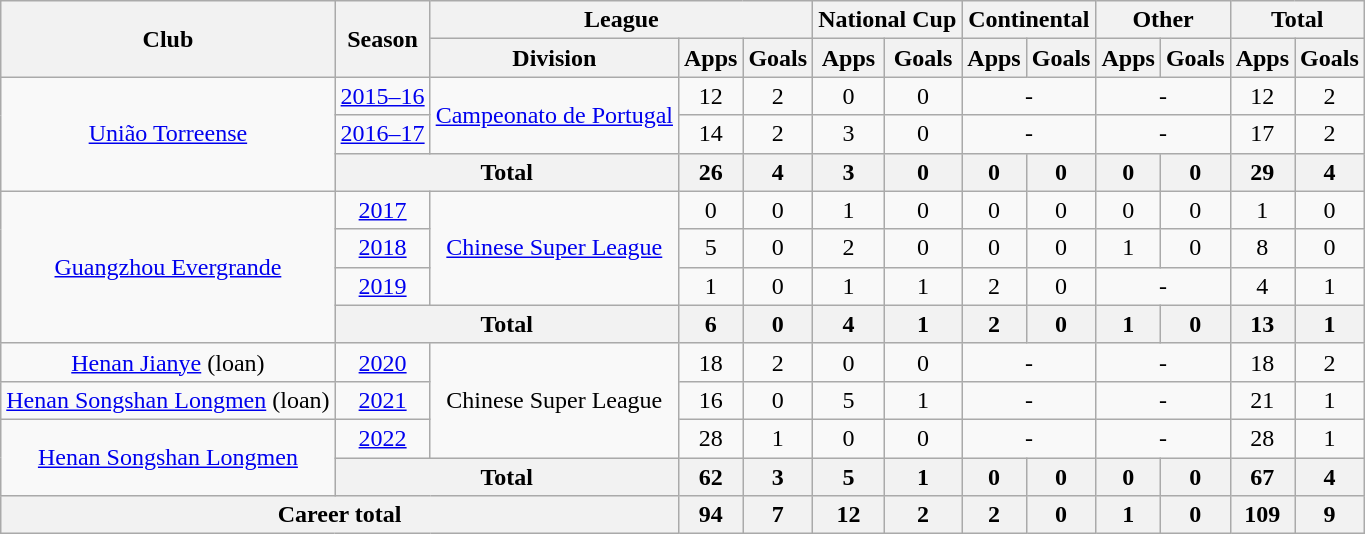<table class="wikitable" style="text-align: center">
<tr>
<th rowspan="2">Club</th>
<th rowspan="2">Season</th>
<th colspan="3">League</th>
<th colspan="2">National Cup</th>
<th colspan="2">Continental</th>
<th colspan="2">Other</th>
<th colspan="2">Total</th>
</tr>
<tr>
<th>Division</th>
<th>Apps</th>
<th>Goals</th>
<th>Apps</th>
<th>Goals</th>
<th>Apps</th>
<th>Goals</th>
<th>Apps</th>
<th>Goals</th>
<th>Apps</th>
<th>Goals</th>
</tr>
<tr>
<td rowspan="3"><a href='#'>União Torreense</a></td>
<td><a href='#'>2015–16</a></td>
<td rowspan="2"><a href='#'>Campeonato de Portugal</a></td>
<td>12</td>
<td>2</td>
<td>0</td>
<td>0</td>
<td colspan="2">-</td>
<td colspan="2">-</td>
<td>12</td>
<td>2</td>
</tr>
<tr>
<td><a href='#'>2016–17</a></td>
<td>14</td>
<td>2</td>
<td>3</td>
<td>0</td>
<td colspan="2">-</td>
<td colspan="2">-</td>
<td>17</td>
<td>2</td>
</tr>
<tr>
<th colspan="2"><strong>Total</strong></th>
<th>26</th>
<th>4</th>
<th>3</th>
<th>0</th>
<th>0</th>
<th>0</th>
<th>0</th>
<th>0</th>
<th>29</th>
<th>4</th>
</tr>
<tr>
<td rowspan="4"><a href='#'>Guangzhou Evergrande</a></td>
<td><a href='#'>2017</a></td>
<td rowspan="3"><a href='#'>Chinese Super League</a></td>
<td>0</td>
<td>0</td>
<td>1</td>
<td>0</td>
<td>0</td>
<td>0</td>
<td>0</td>
<td>0</td>
<td>1</td>
<td>0</td>
</tr>
<tr>
<td><a href='#'>2018</a></td>
<td>5</td>
<td>0</td>
<td>2</td>
<td>0</td>
<td>0</td>
<td>0</td>
<td>1</td>
<td>0</td>
<td>8</td>
<td>0</td>
</tr>
<tr>
<td><a href='#'>2019</a></td>
<td>1</td>
<td>0</td>
<td>1</td>
<td>1</td>
<td>2</td>
<td>0</td>
<td colspan="2">-</td>
<td>4</td>
<td>1</td>
</tr>
<tr>
<th colspan=2>Total</th>
<th>6</th>
<th>0</th>
<th>4</th>
<th>1</th>
<th>2</th>
<th>0</th>
<th>1</th>
<th>0</th>
<th>13</th>
<th>1</th>
</tr>
<tr>
<td><a href='#'>Henan Jianye</a> (loan)</td>
<td><a href='#'>2020</a></td>
<td rowspan="3">Chinese Super League</td>
<td>18</td>
<td>2</td>
<td>0</td>
<td>0</td>
<td colspan="2">-</td>
<td colspan="2">-</td>
<td>18</td>
<td>2</td>
</tr>
<tr>
<td><a href='#'>Henan Songshan Longmen</a> (loan)</td>
<td><a href='#'>2021</a></td>
<td>16</td>
<td>0</td>
<td>5</td>
<td>1</td>
<td colspan="2">-</td>
<td colspan="2">-</td>
<td>21</td>
<td>1</td>
</tr>
<tr>
<td rowspan="2"><a href='#'>Henan Songshan Longmen</a></td>
<td><a href='#'>2022</a></td>
<td>28</td>
<td>1</td>
<td>0</td>
<td>0</td>
<td colspan="2">-</td>
<td colspan="2">-</td>
<td>28</td>
<td>1</td>
</tr>
<tr>
<th colspan=2>Total</th>
<th>62</th>
<th>3</th>
<th>5</th>
<th>1</th>
<th>0</th>
<th>0</th>
<th>0</th>
<th>0</th>
<th>67</th>
<th>4</th>
</tr>
<tr>
<th colspan=3>Career total</th>
<th>94</th>
<th>7</th>
<th>12</th>
<th>2</th>
<th>2</th>
<th>0</th>
<th>1</th>
<th>0</th>
<th>109</th>
<th>9</th>
</tr>
</table>
